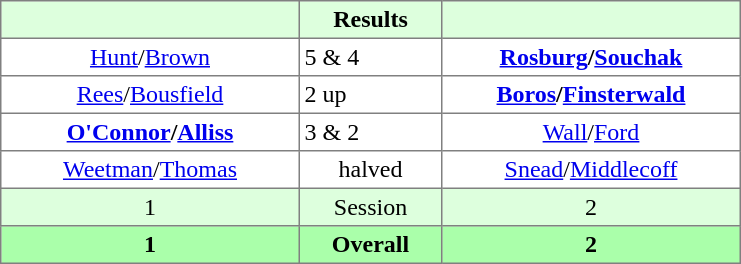<table border="1" cellpadding="3" style="border-collapse:collapse; text-align:center;">
<tr style="background:#dfd;">
<th style="width:12em;"></th>
<th style="width:5.5em;">Results</th>
<th style="width:12em;"></th>
</tr>
<tr>
<td><a href='#'>Hunt</a>/<a href='#'>Brown</a></td>
<td align=left> 5 & 4</td>
<td><strong><a href='#'>Rosburg</a>/<a href='#'>Souchak</a></strong></td>
</tr>
<tr>
<td><a href='#'>Rees</a>/<a href='#'>Bousfield</a></td>
<td align=left> 2 up</td>
<td><strong><a href='#'>Boros</a>/<a href='#'>Finsterwald</a></strong></td>
</tr>
<tr>
<td><strong><a href='#'>O'Connor</a>/<a href='#'>Alliss</a></strong></td>
<td align=left> 3 & 2</td>
<td><a href='#'>Wall</a>/<a href='#'>Ford</a></td>
</tr>
<tr>
<td><a href='#'>Weetman</a>/<a href='#'>Thomas</a></td>
<td>halved</td>
<td><a href='#'>Snead</a>/<a href='#'>Middlecoff</a></td>
</tr>
<tr style="background:#dfd;">
<td>1</td>
<td>Session</td>
<td>2</td>
</tr>
<tr style="background:#afa;">
<th>1</th>
<th>Overall</th>
<th>2</th>
</tr>
</table>
